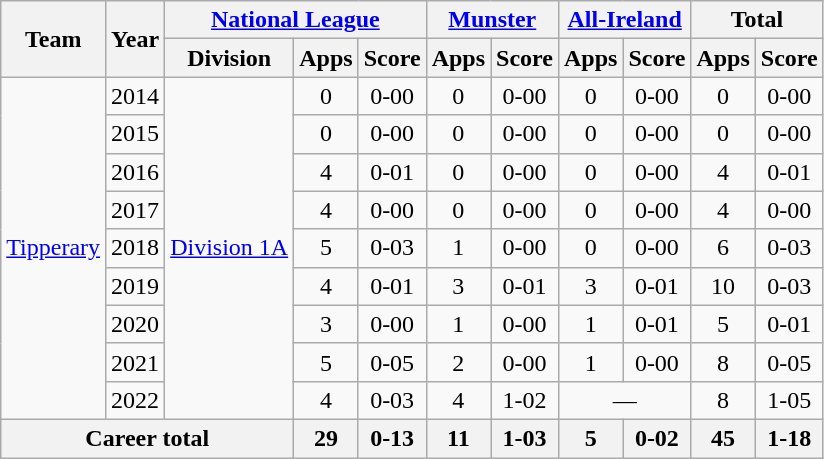<table class="wikitable" style="text-align:center">
<tr>
<th rowspan="2">Team</th>
<th rowspan="2">Year</th>
<th colspan="3"><a href='#'>National League</a></th>
<th colspan="2"><a href='#'>Munster</a></th>
<th colspan="2"><a href='#'>All-Ireland</a></th>
<th colspan="2">Total</th>
</tr>
<tr>
<th>Division</th>
<th>Apps</th>
<th>Score</th>
<th>Apps</th>
<th>Score</th>
<th>Apps</th>
<th>Score</th>
<th>Apps</th>
<th>Score</th>
</tr>
<tr>
<td rowspan="9"><a href='#'>Tipperary</a></td>
<td>2014</td>
<td rowspan="9"><a href='#'>Division 1A</a></td>
<td>0</td>
<td>0-00</td>
<td>0</td>
<td>0-00</td>
<td>0</td>
<td>0-00</td>
<td>0</td>
<td>0-00</td>
</tr>
<tr>
<td>2015</td>
<td>0</td>
<td>0-00</td>
<td>0</td>
<td>0-00</td>
<td>0</td>
<td>0-00</td>
<td>0</td>
<td>0-00</td>
</tr>
<tr>
<td>2016</td>
<td>4</td>
<td>0-01</td>
<td>0</td>
<td>0-00</td>
<td>0</td>
<td>0-00</td>
<td>4</td>
<td>0-01</td>
</tr>
<tr>
<td>2017</td>
<td>4</td>
<td>0-00</td>
<td>0</td>
<td>0-00</td>
<td>0</td>
<td>0-00</td>
<td>4</td>
<td>0-00</td>
</tr>
<tr>
<td>2018</td>
<td>5</td>
<td>0-03</td>
<td>1</td>
<td>0-00</td>
<td>0</td>
<td>0-00</td>
<td>6</td>
<td>0-03</td>
</tr>
<tr>
<td>2019</td>
<td>4</td>
<td>0-01</td>
<td>3</td>
<td>0-01</td>
<td>3</td>
<td>0-01</td>
<td>10</td>
<td>0-03</td>
</tr>
<tr>
<td>2020</td>
<td>3</td>
<td>0-00</td>
<td>1</td>
<td>0-00</td>
<td>1</td>
<td>0-01</td>
<td>5</td>
<td>0-01</td>
</tr>
<tr>
<td>2021</td>
<td>5</td>
<td>0-05</td>
<td>2</td>
<td>0-00</td>
<td>1</td>
<td>0-00</td>
<td>8</td>
<td>0-05</td>
</tr>
<tr>
<td>2022</td>
<td>4</td>
<td>0-03</td>
<td>4</td>
<td>1-02</td>
<td colspan="2">—</td>
<td>8</td>
<td>1-05</td>
</tr>
<tr>
<th colspan="3">Career total</th>
<th>29</th>
<th>0-13</th>
<th>11</th>
<th>1-03</th>
<th>5</th>
<th>0-02</th>
<th>45</th>
<th>1-18</th>
</tr>
</table>
